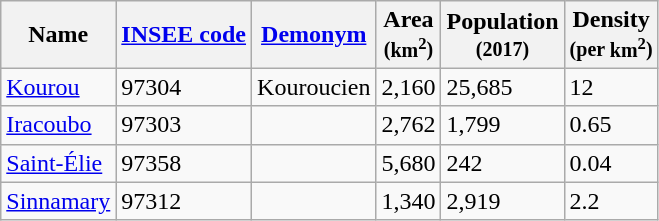<table class="wikitable sortable">
<tr>
<th>Name</th>
<th><a href='#'>INSEE code</a></th>
<th><a href='#'>Demonym</a></th>
<th>Area<br><small>(<abbr>km<sup>2</sup></abbr>)</small></th>
<th>Population<br><small>(2017)</small></th>
<th>Density<br><small>(per <abbr>km<sup>2</sup></abbr>)</small></th>
</tr>
<tr>
<td><a href='#'>Kourou</a></td>
<td>97304</td>
<td>Kouroucien</td>
<td>2,160</td>
<td>25,685</td>
<td>12</td>
</tr>
<tr>
<td><a href='#'>Iracoubo</a></td>
<td>97303</td>
<td></td>
<td>2,762</td>
<td>1,799</td>
<td>0.65</td>
</tr>
<tr>
<td><a href='#'>Saint-Élie</a></td>
<td>97358</td>
<td></td>
<td>5,680</td>
<td>242</td>
<td>0.04</td>
</tr>
<tr>
<td><a href='#'>Sinnamary</a></td>
<td>97312</td>
<td></td>
<td>1,340</td>
<td>2,919</td>
<td>2.2</td>
</tr>
</table>
